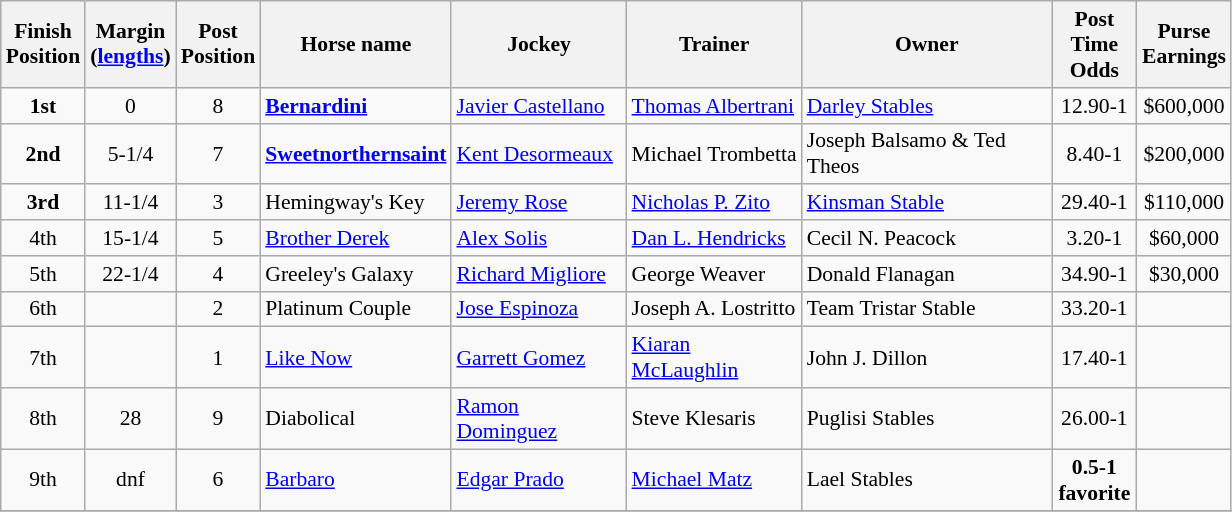<table class="wikitable sortable" | border="2" cellpadding="1" style="border-collapse: collapse; font-size:90%">
<tr>
<th width="35px">Finish <br> Position</th>
<th width="35px">Margin<br> <span>(<a href='#'>lengths</a>)</span></th>
<th width="40px">Post <br> Position</th>
<th width="110px">Horse name</th>
<th width="110px">Jockey</th>
<th width="110px">Trainer</th>
<th width="160px">Owner</th>
<th width="50px">Post Time <br> Odds</th>
<th width="55px">Purse <br> Earnings</th>
</tr>
<tr>
<td align=center><strong>1<span>st</span></strong></td>
<td align=center>0</td>
<td align=center>8</td>
<td><strong><a href='#'>Bernardini</a></strong></td>
<td><a href='#'>Javier Castellano</a></td>
<td><a href='#'>Thomas Albertrani</a></td>
<td><a href='#'>Darley Stables</a></td>
<td align=center>12.90-1</td>
<td align=center>$600,000</td>
</tr>
<tr>
<td align=center><strong>2<span>nd</span></strong></td>
<td align=center>5-1/4</td>
<td align=center>7</td>
<td><strong><a href='#'>Sweetnorthernsaint</a></strong></td>
<td><a href='#'>Kent Desormeaux</a></td>
<td>Michael Trombetta</td>
<td>Joseph Balsamo & Ted Theos</td>
<td align=center>8.40-1</td>
<td align=center>$200,000</td>
</tr>
<tr>
<td align=center><strong>3<span>rd</span></strong></td>
<td align=center>11-1/4</td>
<td align=center>3</td>
<td>Hemingway's Key</td>
<td><a href='#'>Jeremy Rose</a></td>
<td><a href='#'>Nicholas P. Zito</a></td>
<td><a href='#'>Kinsman Stable</a></td>
<td align=center>29.40-1</td>
<td align=center>$110,000</td>
</tr>
<tr>
<td align=center>4<span>th</span></td>
<td align=center>15-1/4</td>
<td align=center>5</td>
<td><a href='#'>Brother Derek</a></td>
<td><a href='#'>Alex Solis</a></td>
<td><a href='#'>Dan L. Hendricks</a></td>
<td>Cecil N. Peacock</td>
<td align=center>3.20-1</td>
<td align=center>$60,000</td>
</tr>
<tr>
<td align=center>5<span>th</span></td>
<td align=center>22-1/4</td>
<td align=center>4</td>
<td>Greeley's Galaxy</td>
<td><a href='#'>Richard Migliore</a></td>
<td>George Weaver</td>
<td>Donald Flanagan</td>
<td align=center>34.90-1</td>
<td align=center>$30,000</td>
</tr>
<tr>
<td align=center>6<span>th</span></td>
<td align=center></td>
<td align=center>2</td>
<td>Platinum Couple</td>
<td><a href='#'>Jose Espinoza</a></td>
<td>Joseph A. Lostritto</td>
<td>Team Tristar Stable</td>
<td align=center>33.20-1</td>
<td></td>
</tr>
<tr>
<td align=center>7<span>th</span></td>
<td align=center></td>
<td align=center>1</td>
<td><a href='#'>Like Now</a></td>
<td><a href='#'>Garrett Gomez</a></td>
<td><a href='#'>Kiaran McLaughlin</a></td>
<td>John J. Dillon</td>
<td align=center>17.40-1</td>
<td></td>
</tr>
<tr>
<td align=center>8<span>th</span></td>
<td align=center>28</td>
<td align=center>9</td>
<td>Diabolical</td>
<td><a href='#'>Ramon Dominguez</a></td>
<td>Steve Klesaris</td>
<td>Puglisi Stables</td>
<td align=center>26.00-1</td>
<td></td>
</tr>
<tr>
<td align=center>9<span>th</span></td>
<td align=center>dnf</td>
<td align=center>6</td>
<td><a href='#'>Barbaro</a></td>
<td><a href='#'>Edgar Prado</a></td>
<td><a href='#'>Michael Matz</a></td>
<td>Lael Stables</td>
<td align=center><strong>0.5-1 <br> <span>favorite</span></strong></td>
<td></td>
</tr>
<tr>
</tr>
</table>
